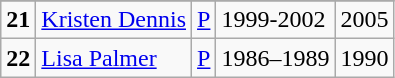<table class="wikitable">
<tr>
</tr>
<tr>
<td><strong>21</strong></td>
<td><a href='#'>Kristen Dennis</a></td>
<td><a href='#'>P</a></td>
<td>1999-2002</td>
<td>2005</td>
</tr>
<tr>
<td><strong>22</strong></td>
<td><a href='#'>Lisa Palmer</a></td>
<td><a href='#'>P</a></td>
<td>1986–1989</td>
<td>1990</td>
</tr>
</table>
